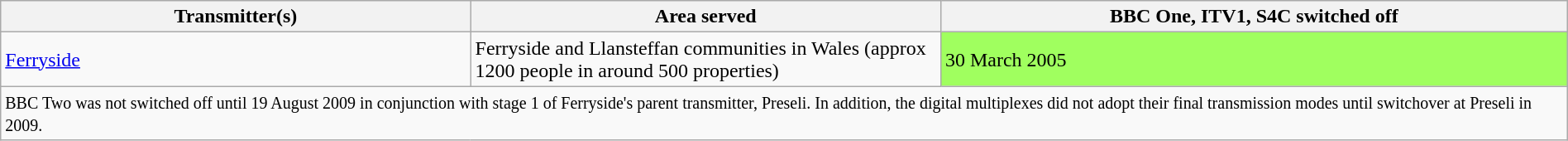<table class="wikitable" width=100%>
<tr>
<th width="30%">Transmitter(s)</th>
<th width="30%">Area served</th>
<th width="40%">BBC One, ITV1, S4C switched off</th>
</tr>
<tr>
<td><a href='#'>Ferryside</a></td>
<td>Ferryside and Llansteffan communities in Wales (approx 1200 people in around 500 properties)</td>
<td colspan=2 bgcolor=#A0FF5F>30 March 2005</td>
</tr>
<tr>
<td colspan=4><small> BBC Two was not switched off until 19 August 2009 in conjunction with stage 1 of Ferryside's parent transmitter, Preseli. In addition, the digital multiplexes did not adopt their final transmission modes until switchover at Preseli in 2009.</small></td>
</tr>
</table>
